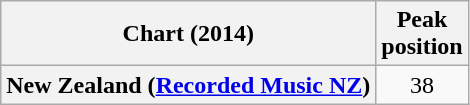<table class="wikitable plainrowheaders" style="text-align:center">
<tr>
<th>Chart (2014)</th>
<th>Peak<br>position</th>
</tr>
<tr>
<th scope="row">New Zealand (<a href='#'>Recorded Music NZ</a>)</th>
<td>38</td>
</tr>
</table>
